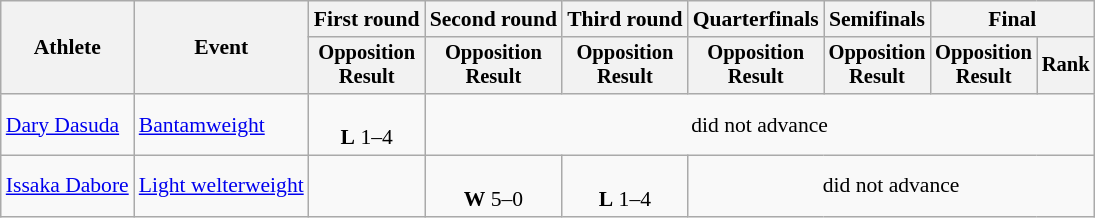<table class="wikitable" style="font-size:90%">
<tr>
<th rowspan="2">Athlete</th>
<th rowspan="2">Event</th>
<th>First round</th>
<th>Second round</th>
<th>Third round</th>
<th>Quarterfinals</th>
<th>Semifinals</th>
<th colspan=2>Final</th>
</tr>
<tr style="font-size:95%">
<th>Opposition<br>Result</th>
<th>Opposition<br>Result</th>
<th>Opposition<br>Result</th>
<th>Opposition<br>Result</th>
<th>Opposition<br>Result</th>
<th>Opposition<br>Result</th>
<th>Rank</th>
</tr>
<tr align=center>
<td align=left><a href='#'>Dary Dasuda</a></td>
<td align=left><a href='#'>Bantamweight</a></td>
<td><br><strong>L</strong> 1–4</td>
<td colspan=6>did not advance</td>
</tr>
<tr align=center>
<td align=left><a href='#'>Issaka Dabore</a></td>
<td align=left><a href='#'>Light welterweight</a></td>
<td></td>
<td><br><strong>W</strong> 5–0</td>
<td><br><strong>L</strong> 1–4</td>
<td colspan=4>did not advance</td>
</tr>
</table>
